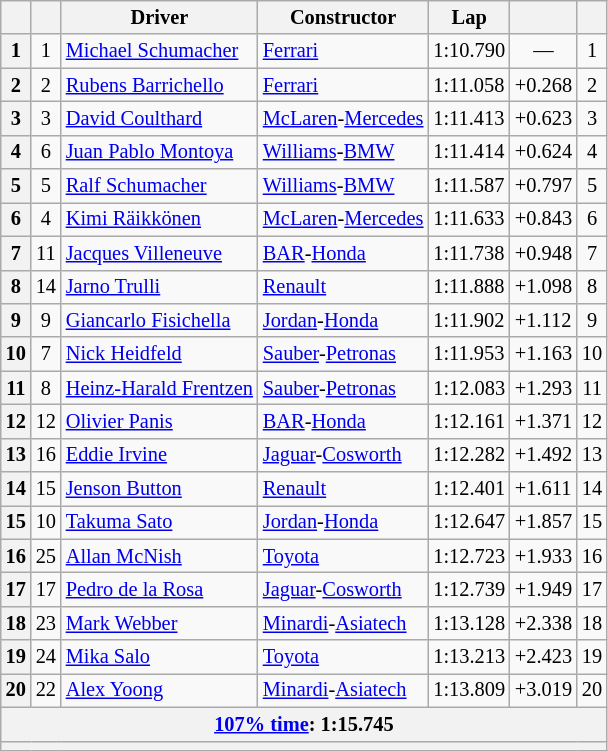<table class="wikitable sortable" style="font-size:85%;">
<tr>
<th scope="col"></th>
<th scope="col"></th>
<th scope="col">Driver</th>
<th scope="col">Constructor</th>
<th scope="col">Lap</th>
<th scope="col"></th>
<th scope="col"></th>
</tr>
<tr>
<th scope="row">1</th>
<td align="center">1</td>
<td data-sort-value="SCHM"> <a href='#'>Michael Schumacher</a></td>
<td><a href='#'>Ferrari</a></td>
<td>1:10.790</td>
<td align="center">—</td>
<td align="center">1</td>
</tr>
<tr>
<th scope="row">2</th>
<td align="center">2</td>
<td data-sort-value="BAR"> <a href='#'>Rubens Barrichello</a></td>
<td><a href='#'>Ferrari</a></td>
<td>1:11.058</td>
<td>+0.268</td>
<td align="center">2</td>
</tr>
<tr>
<th scope="row">3</th>
<td align="center">3</td>
<td data-sort-value="COU"> <a href='#'>David Coulthard</a></td>
<td><a href='#'>McLaren</a>-<a href='#'>Mercedes</a></td>
<td>1:11.413</td>
<td>+0.623</td>
<td align="center">3</td>
</tr>
<tr>
<th scope="row">4</th>
<td align="center">6</td>
<td data-sort-value="MON"> <a href='#'>Juan Pablo Montoya</a></td>
<td><a href='#'>Williams</a>-<a href='#'>BMW</a></td>
<td>1:11.414</td>
<td>+0.624</td>
<td align="center">4</td>
</tr>
<tr>
<th scope="row">5</th>
<td align="center">5</td>
<td data-sort-value="SCHR"> <a href='#'>Ralf Schumacher</a></td>
<td><a href='#'>Williams</a>-<a href='#'>BMW</a></td>
<td>1:11.587</td>
<td>+0.797</td>
<td align="center">5</td>
</tr>
<tr>
<th scope="row">6</th>
<td align="center">4</td>
<td data-sort-value="RAI"> <a href='#'>Kimi Räikkönen</a></td>
<td><a href='#'>McLaren</a>-<a href='#'>Mercedes</a></td>
<td>1:11.633</td>
<td>+0.843</td>
<td align="center">6</td>
</tr>
<tr>
<th scope="row">7</th>
<td align="center">11</td>
<td data-sort-value="VIL"> <a href='#'>Jacques Villeneuve</a></td>
<td><a href='#'>BAR</a>-<a href='#'>Honda</a></td>
<td>1:11.738</td>
<td>+0.948</td>
<td align="center">7</td>
</tr>
<tr>
<th scope="row">8</th>
<td align="center">14</td>
<td data-sort-value="TRU"> <a href='#'>Jarno Trulli</a></td>
<td><a href='#'>Renault</a></td>
<td>1:11.888</td>
<td>+1.098</td>
<td align="center">8</td>
</tr>
<tr>
<th scope="row">9</th>
<td align="center">9</td>
<td data-sort-value="FIS"> <a href='#'>Giancarlo Fisichella</a></td>
<td><a href='#'>Jordan</a>-<a href='#'>Honda</a></td>
<td>1:11.902</td>
<td>+1.112</td>
<td align="center">9</td>
</tr>
<tr>
<th scope="row">10</th>
<td align="center">7</td>
<td data-sort-value="HEI"> <a href='#'>Nick Heidfeld</a></td>
<td><a href='#'>Sauber</a>-<a href='#'>Petronas</a></td>
<td>1:11.953</td>
<td>+1.163</td>
<td align="center">10</td>
</tr>
<tr>
<th scope="row">11</th>
<td align="center">8</td>
<td data-sort-value="FRE"> <a href='#'>Heinz-Harald Frentzen</a></td>
<td><a href='#'>Sauber</a>-<a href='#'>Petronas</a></td>
<td>1:12.083</td>
<td>+1.293</td>
<td align="center">11</td>
</tr>
<tr>
<th scope="row">12</th>
<td align="center">12</td>
<td data-sort-value="PAN"> <a href='#'>Olivier Panis</a></td>
<td><a href='#'>BAR</a>-<a href='#'>Honda</a></td>
<td>1:12.161</td>
<td>+1.371</td>
<td align="center">12</td>
</tr>
<tr>
<th scope="row">13</th>
<td align="center">16</td>
<td data-sort-value="IRV"> <a href='#'>Eddie Irvine</a></td>
<td><a href='#'>Jaguar</a>-<a href='#'>Cosworth</a></td>
<td>1:12.282</td>
<td>+1.492</td>
<td align="center">13</td>
</tr>
<tr>
<th scope="row">14</th>
<td align="center">15</td>
<td data-sort-value="BUT"> <a href='#'>Jenson Button</a></td>
<td><a href='#'>Renault</a></td>
<td>1:12.401</td>
<td>+1.611</td>
<td align="center">14</td>
</tr>
<tr>
<th scope="row">15</th>
<td align="center">10</td>
<td data-sort-value="SAT"> <a href='#'>Takuma Sato</a></td>
<td><a href='#'>Jordan</a>-<a href='#'>Honda</a></td>
<td>1:12.647</td>
<td>+1.857</td>
<td align="center">15</td>
</tr>
<tr>
<th scope="row">16</th>
<td align="center">25</td>
<td data-sort-value="MCN"> <a href='#'>Allan McNish</a></td>
<td><a href='#'>Toyota</a></td>
<td>1:12.723</td>
<td>+1.933</td>
<td align="center">16</td>
</tr>
<tr>
<th scope="row">17</th>
<td align="center">17</td>
<td data-sort-value="DEL"> <a href='#'>Pedro de la Rosa</a></td>
<td><a href='#'>Jaguar</a>-<a href='#'>Cosworth</a></td>
<td>1:12.739</td>
<td>+1.949</td>
<td align="center">17</td>
</tr>
<tr>
<th scope="row">18</th>
<td align="center">23</td>
<td data-sort-value="WEB"> <a href='#'>Mark Webber</a></td>
<td><a href='#'>Minardi</a>-<a href='#'>Asiatech</a></td>
<td>1:13.128</td>
<td>+2.338</td>
<td align="center">18</td>
</tr>
<tr>
<th scope="row">19</th>
<td align="center">24</td>
<td data-sort-value="SAL"> <a href='#'>Mika Salo</a></td>
<td><a href='#'>Toyota</a></td>
<td>1:13.213</td>
<td>+2.423</td>
<td align="center">19</td>
</tr>
<tr>
<th scope="row">20</th>
<td align="center">22</td>
<td data-sort-value="YOO"> <a href='#'>Alex Yoong</a></td>
<td><a href='#'>Minardi</a>-<a href='#'>Asiatech</a></td>
<td>1:13.809</td>
<td>+3.019</td>
<td align="center">20</td>
</tr>
<tr class="sortbottom">
<th colspan="7"><a href='#'>107% time</a>: 1:15.745</th>
</tr>
<tr class="sortbottom">
<th colspan="7"></th>
</tr>
</table>
